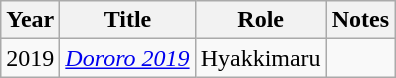<table class="wikitable">
<tr>
<th>Year</th>
<th>Title</th>
<th>Role</th>
<th>Notes</th>
</tr>
<tr>
<td>2019</td>
<td><em><a href='#'>Dororo 2019</a></em></td>
<td>Hyakkimaru</td>
<td></td>
</tr>
</table>
